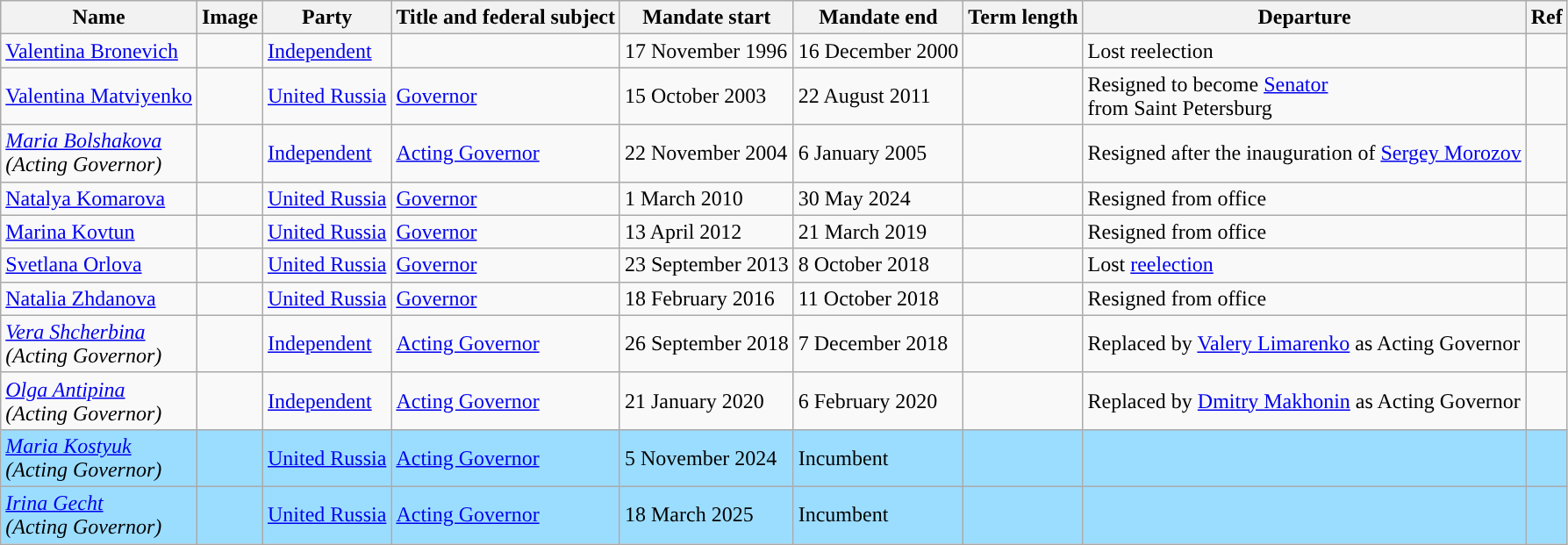<table class="wikitable sortable">
<tr>
<th>Name</th>
<th>Image</th>
<th>Party</th>
<th>Title and federal subject</th>
<th>Mandate start</th>
<th>Mandate end</th>
<th>Term length</th>
<th>Departure</th>
<th>Ref</th>
</tr>
<tr>
<td><a href='#'>Valentina Bronevich</a></td>
<td></td>
<td><a href='#'>Independent</a></td>
<td><br></td>
<td>17 November 1996</td>
<td>16 December 2000</td>
<td></td>
<td>Lost reelection</td>
<td></td>
</tr>
<tr>
<td><a href='#'>Valentina Matviyenko</a></td>
<td></td>
<td><a href='#'>United Russia</a></td>
<td><a href='#'>Governor</a><br></td>
<td>15 October 2003</td>
<td>22 August 2011</td>
<td></td>
<td>Resigned to become <a href='#'>Senator</a><br>from Saint Petersburg</td>
<td></td>
</tr>
<tr>
<td><em><a href='#'>Maria Bolshakova</a><br>(Acting Governor)</em></td>
<td></td>
<td><a href='#'>Independent</a></td>
<td><a href='#'>Acting Governor</a><br></td>
<td>22 November 2004</td>
<td>6 January 2005</td>
<td></td>
<td>Resigned after the inauguration of <a href='#'>Sergey Morozov</a></td>
<td></td>
</tr>
<tr>
<td><a href='#'>Natalya Komarova</a></td>
<td></td>
<td><a href='#'>United Russia</a></td>
<td><a href='#'>Governor</a><br></td>
<td>1 March 2010</td>
<td>30 May 2024</td>
<td></td>
<td>Resigned from office</td>
<td></td>
</tr>
<tr>
<td><a href='#'>Marina Kovtun</a></td>
<td></td>
<td><a href='#'>United Russia</a></td>
<td><a href='#'>Governor</a><br></td>
<td>13 April 2012</td>
<td>21 March 2019</td>
<td></td>
<td>Resigned from office</td>
<td></td>
</tr>
<tr>
<td><a href='#'>Svetlana Orlova</a></td>
<td></td>
<td><a href='#'>United Russia</a></td>
<td><a href='#'>Governor</a><br></td>
<td>23 September 2013</td>
<td>8 October 2018</td>
<td></td>
<td>Lost <a href='#'>reelection</a></td>
<td></td>
</tr>
<tr>
<td><a href='#'>Natalia Zhdanova</a></td>
<td></td>
<td><a href='#'>United Russia</a></td>
<td><a href='#'>Governor</a><br></td>
<td>18 February 2016</td>
<td>11 October 2018</td>
<td></td>
<td>Resigned from office</td>
<td></td>
</tr>
<tr>
<td><em><a href='#'>Vera Shcherbina</a><br>(Acting Governor)</em></td>
<td></td>
<td><a href='#'>Independent</a></td>
<td><a href='#'>Acting Governor</a><br></td>
<td>26 September 2018</td>
<td>7 December 2018</td>
<td></td>
<td>Replaced by <a href='#'>Valery Limarenko</a> as Acting Governor</td>
<td></td>
</tr>
<tr>
<td><em><a href='#'>Olga Antipina</a><br>(Acting Governor)</em></td>
<td></td>
<td><a href='#'>Independent</a></td>
<td><a href='#'>Acting Governor</a><br></td>
<td>21 January 2020</td>
<td>6 February 2020</td>
<td></td>
<td>Replaced by <a href='#'>Dmitry Makhonin</a> as Acting Governor</td>
<td></td>
</tr>
<tr>
<td style="background:#9BDDFF"><em><a href='#'>Maria Kostyuk</a><br>(Acting Governor)</em></td>
<td style="background:#9BDDFF"></td>
<td style="background:#9BDDFF"><a href='#'>United Russia</a></td>
<td style="background:#9BDDFF"><a href='#'>Acting Governor</a><br></td>
<td style="background:#9BDDFF">5 November 2024</td>
<td style="background:#9BDDFF">Incumbent</td>
<td style="background:#9BDDFF"></td>
<td style="background:#9BDDFF"></td>
<td style="background:#9BDDFF"></td>
</tr>
<tr>
<td style="background:#9BDDFF"><em><a href='#'>Irina Gecht</a><br>(Acting Governor)</em></td>
<td style="background:#9BDDFF"></td>
<td style="background:#9BDDFF"><a href='#'>United Russia</a></td>
<td style="background:#9BDDFF"><a href='#'>Acting Governor</a><br></td>
<td style="background:#9BDDFF">18 March 2025</td>
<td style="background:#9BDDFF">Incumbent</td>
<td style="background:#9BDDFF"></td>
<td style="background:#9BDDFF"></td>
<td style="background:#9BDDFF"></td>
</tr>
</table>
